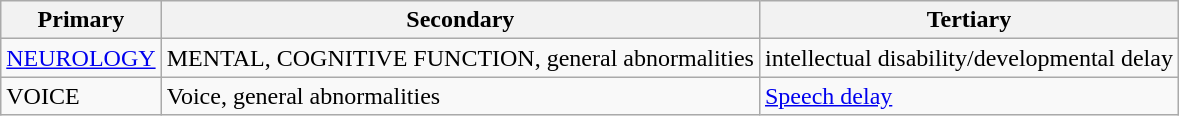<table class="wikitable">
<tr>
<th>Primary</th>
<th>Secondary</th>
<th>Tertiary</th>
</tr>
<tr>
<td><a href='#'>NEUROLOGY</a></td>
<td>MENTAL, COGNITIVE FUNCTION, general abnormalities</td>
<td>intellectual disability/developmental delay</td>
</tr>
<tr>
<td>VOICE</td>
<td>Voice, general abnormalities</td>
<td><a href='#'>Speech delay</a></td>
</tr>
</table>
